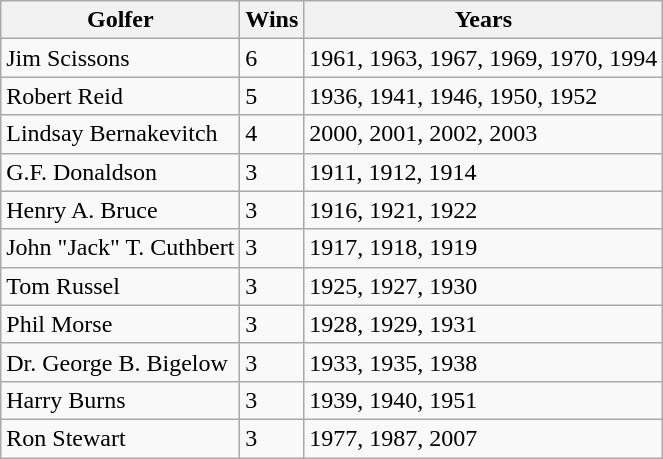<table class="wikitable" border="1">
<tr>
<th>Golfer</th>
<th>Wins</th>
<th>Years</th>
</tr>
<tr>
<td>Jim Scissons</td>
<td>6</td>
<td>1961, 1963, 1967, 1969, 1970, 1994</td>
</tr>
<tr>
<td>Robert Reid</td>
<td>5</td>
<td>1936, 1941, 1946, 1950, 1952</td>
</tr>
<tr>
<td>Lindsay Bernakevitch</td>
<td>4</td>
<td>2000, 2001, 2002, 2003</td>
</tr>
<tr>
<td>G.F. Donaldson</td>
<td>3</td>
<td>1911, 1912, 1914</td>
</tr>
<tr>
<td>Henry A. Bruce</td>
<td>3</td>
<td>1916, 1921, 1922</td>
</tr>
<tr>
<td>John "Jack" T. Cuthbert</td>
<td>3</td>
<td>1917, 1918, 1919</td>
</tr>
<tr>
<td>Tom Russel</td>
<td>3</td>
<td>1925, 1927, 1930</td>
</tr>
<tr>
<td>Phil Morse</td>
<td>3</td>
<td>1928, 1929, 1931</td>
</tr>
<tr>
<td>Dr. George B. Bigelow</td>
<td>3</td>
<td>1933, 1935, 1938</td>
</tr>
<tr>
<td>Harry Burns</td>
<td>3</td>
<td>1939, 1940, 1951</td>
</tr>
<tr>
<td>Ron Stewart</td>
<td>3</td>
<td>1977, 1987, 2007</td>
</tr>
</table>
